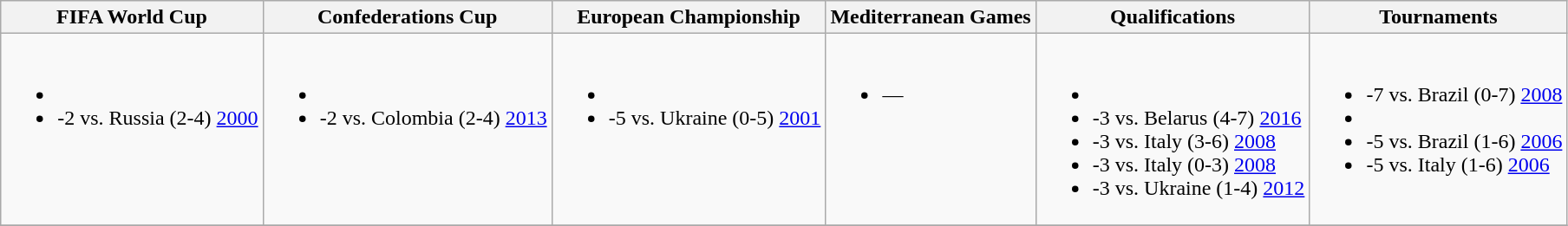<table class="wikitable">
<tr>
<th>FIFA World Cup</th>
<th>Confederations Cup</th>
<th>European Championship</th>
<th>Mediterranean Games</th>
<th>Qualifications</th>
<th>Tournaments</th>
</tr>
<tr style="vertical-align:top;">
<td><br><ul><li></li><li>-2 vs. Russia (2-4) <a href='#'>2000</a></li></ul></td>
<td><br><ul><li></li><li>-2 vs. Colombia (2-4) <a href='#'>2013</a></li></ul></td>
<td><br><ul><li></li><li>-5 vs. Ukraine (0-5) <a href='#'>2001</a></li></ul></td>
<td><br><ul><li>—</li></ul></td>
<td><br><ul><li></li><li>-3 vs. Belarus (4-7) <a href='#'>2016</a></li><li>-3 vs. Italy (3-6) <a href='#'>2008</a></li><li>-3 vs. Italy (0-3) <a href='#'>2008</a></li><li>-3 vs. Ukraine (1-4) <a href='#'>2012</a></li></ul></td>
<td><br><ul><li>-7 vs. Brazil (0-7) <a href='#'>2008</a></li><li></li><li>-5 vs. Brazil (1-6) <a href='#'>2006</a></li><li>-5 vs. Italy (1-6) <a href='#'>2006</a></li></ul></td>
</tr>
<tr>
</tr>
</table>
